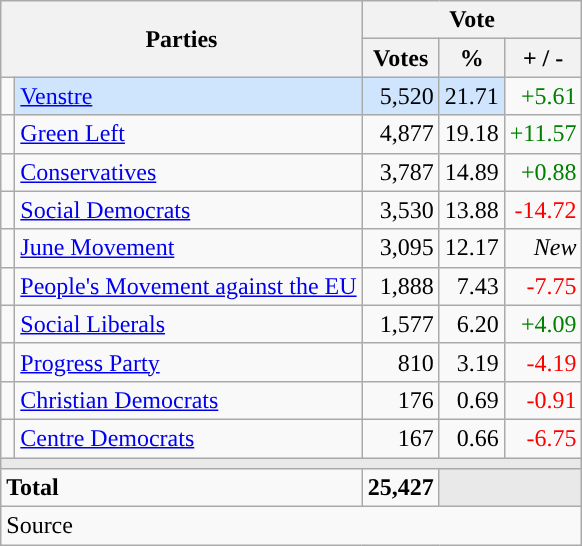<table class="wikitable" style="text-align:right;">
<tr>
<th style="text-align:centre;" rowspan="2" colspan="2" width="225">Parties</th>
<th colspan="3">Vote</th>
</tr>
<tr>
<th width="15">Votes</th>
<th width="15">%</th>
<th width="15">+ / -</th>
</tr>
<tr>
<td width="2" style="color:inherit;background:"></td>
<td bgcolor=#cfe5fe   align="left"><a href='#'>Venstre</a></td>
<td bgcolor=#cfe5fe>5,520</td>
<td bgcolor=#cfe5fe>21.71</td>
<td style=color:green;>+5.61</td>
</tr>
<tr>
<td width="2" style="color:inherit;background:"></td>
<td align="left"><a href='#'>Green Left</a></td>
<td>4,877</td>
<td>19.18</td>
<td style=color:green;>+11.57</td>
</tr>
<tr>
<td width="2" style="color:inherit;background:"></td>
<td align="left"><a href='#'>Conservatives</a></td>
<td>3,787</td>
<td>14.89</td>
<td style=color:green;>+0.88</td>
</tr>
<tr>
<td width="2" style="color:inherit;background:"></td>
<td align="left"><a href='#'>Social Democrats</a></td>
<td>3,530</td>
<td>13.88</td>
<td style=color:red;>-14.72</td>
</tr>
<tr>
<td width="2" style="color:inherit;background:"></td>
<td align="left"><a href='#'>June Movement</a></td>
<td>3,095</td>
<td>12.17</td>
<td><em>New</em></td>
</tr>
<tr>
<td width="2" style="color:inherit;background:"></td>
<td align="left"><a href='#'>People's Movement against the EU</a></td>
<td>1,888</td>
<td>7.43</td>
<td style=color:red;>-7.75</td>
</tr>
<tr>
<td width="2" style="color:inherit;background:"></td>
<td align="left"><a href='#'>Social Liberals</a></td>
<td>1,577</td>
<td>6.20</td>
<td style=color:green;>+4.09</td>
</tr>
<tr>
<td width="2" style="color:inherit;background:"></td>
<td align="left"><a href='#'>Progress Party</a></td>
<td>810</td>
<td>3.19</td>
<td style=color:red;>-4.19</td>
</tr>
<tr>
<td width="2" style="color:inherit;background:"></td>
<td align="left"><a href='#'>Christian Democrats</a></td>
<td>176</td>
<td>0.69</td>
<td style=color:red;>-0.91</td>
</tr>
<tr>
<td width="2" style="color:inherit;background:"></td>
<td align="left"><a href='#'>Centre Democrats</a></td>
<td>167</td>
<td>0.66</td>
<td style=color:red;>-6.75</td>
</tr>
<tr>
<td colspan="7" bgcolor="#E9E9E9"></td>
</tr>
<tr>
<td align="left" colspan="2"><strong>Total</strong></td>
<td><strong>25,427</strong></td>
<td bgcolor="#E9E9E9" colspan="2"></td>
</tr>
<tr>
<td align="left" colspan="6">Source</td>
</tr>
</table>
